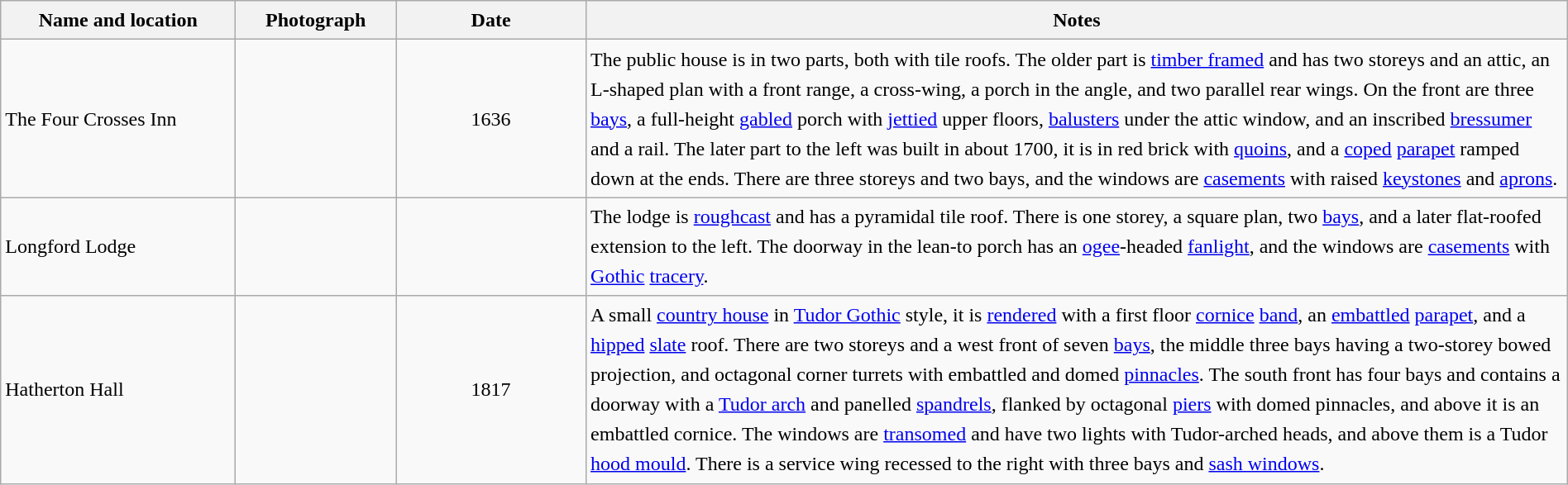<table class="wikitable sortable plainrowheaders" style="width:100%;border:0px;text-align:left;line-height:150%;">
<tr>
<th scope="col"  style="width:150px">Name and location</th>
<th scope="col"  style="width:100px" class="unsortable">Photograph</th>
<th scope="col"  style="width:120px">Date</th>
<th scope="col"  style="width:650px" class="unsortable">Notes</th>
</tr>
<tr>
<td>The Four Crosses Inn<br><small></small></td>
<td></td>
<td align="center">1636</td>
<td>The public house is in two parts, both with tile roofs.  The older part is <a href='#'>timber framed</a> and has two storeys and an attic, an L-shaped plan with a front range, a cross-wing, a porch in the angle, and two parallel rear wings.  On the front are three <a href='#'>bays</a>, a full-height <a href='#'>gabled</a> porch with <a href='#'>jettied</a> upper floors, <a href='#'>balusters</a> under the attic window, and an inscribed <a href='#'>bressumer</a> and a rail.  The later part to the left was built in about 1700, it is in red brick with <a href='#'>quoins</a>, and a <a href='#'>coped</a> <a href='#'>parapet</a> ramped down at the ends.  There are three storeys and two bays, and the windows are <a href='#'>casements</a> with raised <a href='#'>keystones</a> and <a href='#'>aprons</a>.</td>
</tr>
<tr>
<td>Longford Lodge<br><small></small></td>
<td></td>
<td align="center"></td>
<td>The lodge is <a href='#'>roughcast</a> and has a pyramidal tile roof.  There is one storey, a square plan, two <a href='#'>bays</a>, and a later flat-roofed extension to the left.  The doorway in the lean-to porch has an <a href='#'>ogee</a>-headed <a href='#'>fanlight</a>, and the windows are <a href='#'>casements</a> with <a href='#'>Gothic</a> <a href='#'>tracery</a>.</td>
</tr>
<tr>
<td>Hatherton Hall<br><small></small></td>
<td></td>
<td align="center">1817</td>
<td>A small <a href='#'>country house</a> in <a href='#'>Tudor Gothic</a> style, it is <a href='#'>rendered</a> with a first floor <a href='#'>cornice</a> <a href='#'>band</a>, an <a href='#'>embattled</a> <a href='#'>parapet</a>, and a <a href='#'>hipped</a> <a href='#'>slate</a> roof.  There are two storeys and a west front of seven <a href='#'>bays</a>, the middle three bays having a two-storey bowed projection, and octagonal corner turrets with embattled and domed <a href='#'>pinnacles</a>.  The south front has four bays and contains a doorway with a <a href='#'>Tudor arch</a> and panelled <a href='#'>spandrels</a>, flanked by octagonal <a href='#'>piers</a> with domed pinnacles, and above it is an embattled cornice.  The windows are <a href='#'>transomed</a> and have two lights with Tudor-arched heads, and above them is a Tudor <a href='#'>hood mould</a>.  There is a service wing recessed to the right with three bays and <a href='#'>sash windows</a>.</td>
</tr>
<tr>
</tr>
</table>
